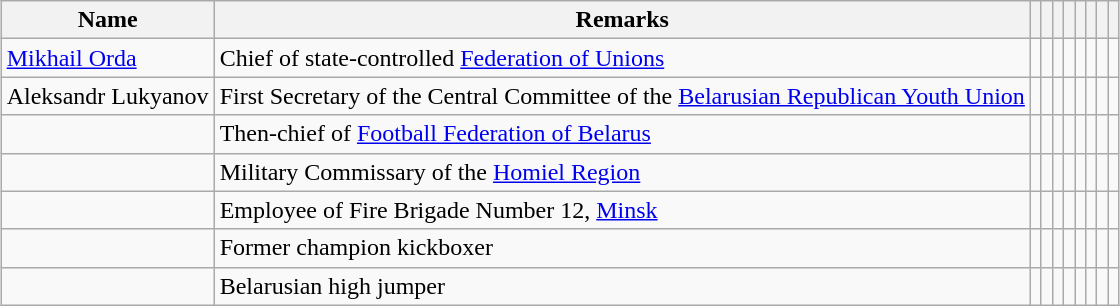<table class="wikitable sortable" style="margin: auto">
<tr>
<th>Name</th>
<th>Remarks</th>
<th></th>
<th></th>
<th></th>
<th></th>
<th></th>
<th></th>
<th></th>
<th></th>
</tr>
<tr>
<td><a href='#'>Mikhail Orda</a></td>
<td>Chief of state-controlled <a href='#'>Federation of Unions</a></td>
<td style="text-align:center;"></td>
<td style="text-align:center;"></td>
<td></td>
<td></td>
<td></td>
<td></td>
<td></td>
<td></td>
</tr>
<tr>
<td>Aleksandr Lukyanov</td>
<td>First Secretary of the Central Committee of the <a href='#'>Belarusian Republican Youth Union</a></td>
<td></td>
<td></td>
<td></td>
<td></td>
<td style="text-align:center;"></td>
<td style="text-align:center;"></td>
<td style="text-align:center;"></td>
<td></td>
</tr>
<tr>
<td></td>
<td>Then-chief of <a href='#'>Football Federation of Belarus</a></td>
<td style="text-align:center;"></td>
<td style="text-align:center;"></td>
<td></td>
<td></td>
<td></td>
<td></td>
<td></td>
<td></td>
</tr>
<tr>
<td></td>
<td>Military Commissary of the <a href='#'>Homiel Region</a></td>
<td style="text-align:center;"></td>
<td style="text-align:center;"></td>
<td style="text-align:center;"></td>
<td></td>
<td></td>
<td></td>
<td></td>
<td></td>
</tr>
<tr>
<td></td>
<td>Employee of Fire Brigade Number 12, <a href='#'>Minsk</a></td>
<td style="text-align:center;"></td>
<td style="text-align:center;"></td>
<td style="text-align:center;"></td>
<td></td>
<td></td>
<td></td>
<td></td>
<td></td>
</tr>
<tr>
<td></td>
<td>Former champion kickboxer</td>
<td style="text-align:center;"></td>
<td style="text-align:center;"></td>
<td></td>
<td style="text-align:center;"></td>
<td></td>
<td></td>
<td></td>
<td></td>
</tr>
<tr>
<td></td>
<td>Belarusian high jumper</td>
<td></td>
<td></td>
<td></td>
<td></td>
<td></td>
<td></td>
<td></td>
<td style="text-align:center;"></td>
</tr>
</table>
